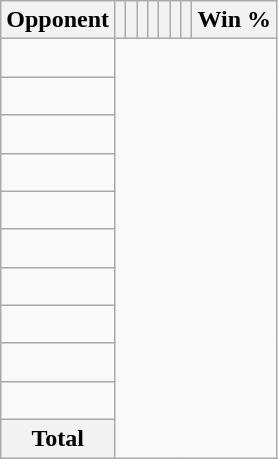<table class="wikitable sortable collapsible collapsed" style="text-align: center;">
<tr>
<th>Opponent</th>
<th></th>
<th></th>
<th></th>
<th></th>
<th></th>
<th></th>
<th></th>
<th>Win %</th>
</tr>
<tr>
<td align="left"><br></td>
</tr>
<tr>
<td align="left"><br></td>
</tr>
<tr>
<td align="left"><br></td>
</tr>
<tr>
<td align="left"><br></td>
</tr>
<tr>
<td align="left"><br></td>
</tr>
<tr>
<td align="left"><br></td>
</tr>
<tr>
<td align="left"><br></td>
</tr>
<tr>
<td align="left"><br></td>
</tr>
<tr>
<td align="left"><br></td>
</tr>
<tr>
<td align="left"><br></td>
</tr>
<tr class="sortbottom">
<th>Total<br></th>
</tr>
</table>
